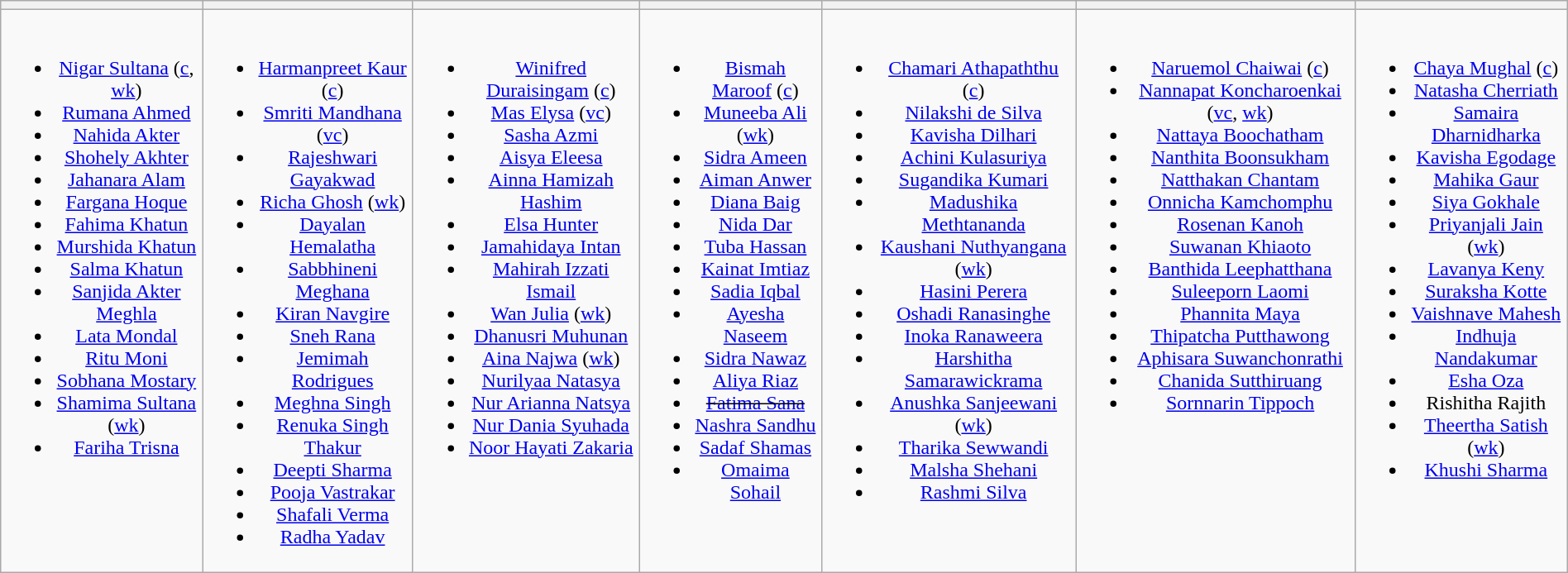<table class="wikitable" style="text-align:center; margin:auto">
<tr>
<th></th>
<th></th>
<th></th>
<th></th>
<th></th>
<th></th>
<th></th>
</tr>
<tr>
<td valign=top><br><ul><li><a href='#'>Nigar Sultana</a> (<a href='#'>c</a>, <a href='#'>wk</a>)</li><li><a href='#'>Rumana Ahmed</a></li><li><a href='#'>Nahida Akter</a></li><li><a href='#'>Shohely Akhter</a></li><li><a href='#'>Jahanara Alam</a></li><li><a href='#'>Fargana Hoque</a></li><li><a href='#'>Fahima Khatun</a></li><li><a href='#'>Murshida Khatun</a></li><li><a href='#'>Salma Khatun</a></li><li><a href='#'>Sanjida Akter Meghla</a></li><li><a href='#'>Lata Mondal</a></li><li><a href='#'>Ritu Moni</a></li><li><a href='#'>Sobhana Mostary</a></li><li><a href='#'>Shamima Sultana</a> (<a href='#'>wk</a>)</li><li><a href='#'>Fariha Trisna</a></li></ul></td>
<td valign=top><br><ul><li><a href='#'>Harmanpreet Kaur</a> (<a href='#'>c</a>)</li><li><a href='#'>Smriti Mandhana</a> (<a href='#'>vc</a>)</li><li><a href='#'>Rajeshwari Gayakwad</a></li><li><a href='#'>Richa Ghosh</a> (<a href='#'>wk</a>)</li><li><a href='#'>Dayalan Hemalatha</a></li><li><a href='#'>Sabbhineni Meghana</a></li><li><a href='#'>Kiran Navgire</a></li><li><a href='#'>Sneh Rana</a></li><li><a href='#'>Jemimah Rodrigues</a></li><li><a href='#'>Meghna Singh</a></li><li><a href='#'>Renuka Singh Thakur</a></li><li><a href='#'>Deepti Sharma</a></li><li><a href='#'>Pooja Vastrakar</a></li><li><a href='#'>Shafali Verma</a></li><li><a href='#'>Radha Yadav</a></li></ul></td>
<td valign=top><br><ul><li><a href='#'>Winifred Duraisingam</a> (<a href='#'>c</a>)</li><li><a href='#'>Mas Elysa</a> (<a href='#'>vc</a>)</li><li><a href='#'>Sasha Azmi</a></li><li><a href='#'>Aisya Eleesa</a></li><li><a href='#'>Ainna Hamizah Hashim</a></li><li><a href='#'>Elsa Hunter</a></li><li><a href='#'>Jamahidaya Intan</a></li><li><a href='#'>Mahirah Izzati Ismail</a></li><li><a href='#'>Wan Julia</a> (<a href='#'>wk</a>)</li><li><a href='#'>Dhanusri Muhunan</a></li><li><a href='#'>Aina Najwa</a> (<a href='#'>wk</a>)</li><li><a href='#'>Nurilyaa Natasya</a></li><li><a href='#'>Nur Arianna Natsya</a></li><li><a href='#'>Nur Dania Syuhada</a></li><li><a href='#'>Noor Hayati Zakaria</a></li></ul></td>
<td valign=top><br><ul><li><a href='#'>Bismah Maroof</a> (<a href='#'>c</a>)</li><li><a href='#'>Muneeba Ali</a> (<a href='#'>wk</a>)</li><li><a href='#'>Sidra Ameen</a></li><li><a href='#'>Aiman Anwer</a></li><li><a href='#'>Diana Baig</a></li><li><a href='#'>Nida Dar</a></li><li><a href='#'>Tuba Hassan</a></li><li><a href='#'>Kainat Imtiaz</a></li><li><a href='#'>Sadia Iqbal</a></li><li><a href='#'>Ayesha Naseem</a></li><li><a href='#'>Sidra Nawaz</a></li><li><a href='#'>Aliya Riaz</a></li><li><s><a href='#'>Fatima Sana</a></s></li><li><a href='#'>Nashra Sandhu</a></li><li><a href='#'>Sadaf Shamas</a></li><li><a href='#'>Omaima Sohail</a></li></ul></td>
<td valign=top><br><ul><li><a href='#'>Chamari Athapaththu</a> (<a href='#'>c</a>)</li><li><a href='#'>Nilakshi de Silva</a></li><li><a href='#'>Kavisha Dilhari</a></li><li><a href='#'>Achini Kulasuriya</a></li><li><a href='#'>Sugandika Kumari</a></li><li><a href='#'>Madushika Methtananda</a></li><li><a href='#'>Kaushani Nuthyangana</a> (<a href='#'>wk</a>)</li><li><a href='#'>Hasini Perera</a></li><li><a href='#'>Oshadi Ranasinghe</a></li><li><a href='#'>Inoka Ranaweera</a></li><li><a href='#'>Harshitha Samarawickrama</a></li><li><a href='#'>Anushka Sanjeewani</a> (<a href='#'>wk</a>)</li><li><a href='#'>Tharika Sewwandi</a></li><li><a href='#'>Malsha Shehani</a></li><li><a href='#'>Rashmi Silva</a></li></ul></td>
<td valign=top><br><ul><li><a href='#'>Naruemol Chaiwai</a> (<a href='#'>c</a>)</li><li><a href='#'>Nannapat Koncharoenkai</a> (<a href='#'>vc</a>, <a href='#'>wk</a>)</li><li><a href='#'>Nattaya Boochatham</a></li><li><a href='#'>Nanthita Boonsukham</a></li><li><a href='#'>Natthakan Chantam</a></li><li><a href='#'>Onnicha Kamchomphu</a></li><li><a href='#'>Rosenan Kanoh</a></li><li><a href='#'>Suwanan Khiaoto</a></li><li><a href='#'>Banthida Leephatthana</a></li><li><a href='#'>Suleeporn Laomi</a></li><li><a href='#'>Phannita Maya</a></li><li><a href='#'>Thipatcha Putthawong</a></li><li><a href='#'>Aphisara Suwanchonrathi</a></li><li><a href='#'>Chanida Sutthiruang</a></li><li><a href='#'>Sornnarin Tippoch</a></li></ul></td>
<td valign=top><br><ul><li><a href='#'>Chaya Mughal</a> (<a href='#'>c</a>)</li><li><a href='#'>Natasha Cherriath</a></li><li><a href='#'>Samaira Dharnidharka</a></li><li><a href='#'>Kavisha Egodage</a></li><li><a href='#'>Mahika Gaur</a></li><li><a href='#'>Siya Gokhale</a></li><li><a href='#'>Priyanjali Jain</a> (<a href='#'>wk</a>)</li><li><a href='#'>Lavanya Keny</a></li><li><a href='#'>Suraksha Kotte</a></li><li><a href='#'>Vaishnave Mahesh</a></li><li><a href='#'>Indhuja Nandakumar</a></li><li><a href='#'>Esha Oza</a></li><li>Rishitha Rajith</li><li><a href='#'>Theertha Satish</a> (<a href='#'>wk</a>)</li><li><a href='#'>Khushi Sharma</a></li></ul></td>
</tr>
</table>
